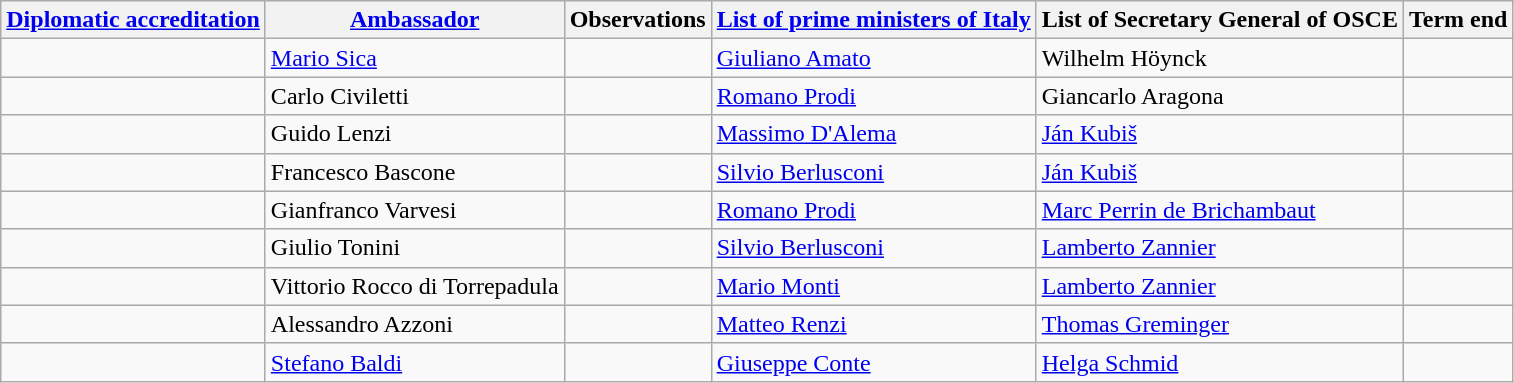<table class="wikitable sortable">
<tr>
<th><a href='#'>Diplomatic accreditation</a></th>
<th><a href='#'>Ambassador</a></th>
<th>Observations</th>
<th><a href='#'>List of prime ministers of Italy</a></th>
<th>List of Secretary General of OSCE</th>
<th>Term end</th>
</tr>
<tr>
<td></td>
<td><a href='#'>Mario Sica</a></td>
<td></td>
<td><a href='#'>Giuliano Amato</a></td>
<td>Wilhelm Höynck</td>
<td></td>
</tr>
<tr>
<td></td>
<td>Carlo Civiletti</td>
<td></td>
<td><a href='#'>Romano Prodi</a></td>
<td>Giancarlo Aragona</td>
<td></td>
</tr>
<tr>
<td></td>
<td>Guido Lenzi</td>
<td></td>
<td><a href='#'>Massimo D'Alema</a></td>
<td><a href='#'>Ján Kubiš</a></td>
<td></td>
</tr>
<tr>
<td></td>
<td>Francesco Bascone</td>
<td></td>
<td><a href='#'>Silvio Berlusconi</a></td>
<td><a href='#'>Ján Kubiš</a></td>
<td></td>
</tr>
<tr>
<td></td>
<td>Gianfranco Varvesi</td>
<td></td>
<td><a href='#'>Romano Prodi</a></td>
<td><a href='#'>Marc Perrin de Brichambaut</a></td>
<td></td>
</tr>
<tr>
<td></td>
<td>Giulio Tonini</td>
<td></td>
<td><a href='#'>Silvio Berlusconi</a></td>
<td><a href='#'>Lamberto Zannier</a></td>
<td></td>
</tr>
<tr>
<td></td>
<td>Vittorio Rocco di Torrepadula</td>
<td></td>
<td><a href='#'>Mario Monti</a></td>
<td><a href='#'>Lamberto Zannier</a></td>
<td></td>
</tr>
<tr>
<td></td>
<td>Alessandro Azzoni</td>
<td></td>
<td><a href='#'>Matteo Renzi</a></td>
<td><a href='#'>Thomas Greminger</a></td>
<td></td>
</tr>
<tr>
<td></td>
<td><a href='#'>Stefano Baldi</a></td>
<td></td>
<td><a href='#'>Giuseppe Conte</a></td>
<td><a href='#'>Helga Schmid</a></td>
<td></td>
</tr>
</table>
